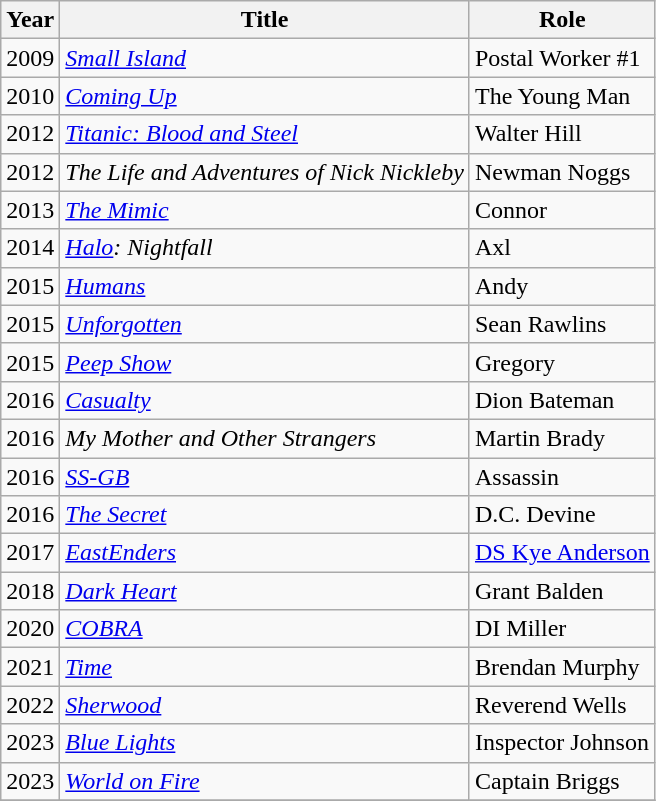<table class="wikitable sortable">
<tr>
<th>Year</th>
<th>Title</th>
<th>Role</th>
</tr>
<tr>
<td>2009</td>
<td><em><a href='#'>Small Island</a></em></td>
<td>Postal Worker #1</td>
</tr>
<tr>
<td>2010</td>
<td><em><a href='#'>Coming Up</a></em></td>
<td>The Young Man</td>
</tr>
<tr>
<td>2012</td>
<td><em><a href='#'>Titanic: Blood and Steel</a></em></td>
<td>Walter Hill</td>
</tr>
<tr>
<td>2012</td>
<td><em>The Life and Adventures of Nick Nickleby</em></td>
<td>Newman Noggs</td>
</tr>
<tr>
<td>2013</td>
<td><em><a href='#'>The Mimic</a></em></td>
<td>Connor</td>
</tr>
<tr>
<td>2014</td>
<td><em><a href='#'>Halo</a>: Nightfall</em></td>
<td>Axl</td>
</tr>
<tr>
<td>2015</td>
<td><em><a href='#'>Humans</a></em></td>
<td>Andy</td>
</tr>
<tr>
<td>2015</td>
<td><em><a href='#'>Unforgotten</a></em></td>
<td>Sean Rawlins</td>
</tr>
<tr>
<td>2015</td>
<td><em><a href='#'>Peep Show</a></em></td>
<td>Gregory</td>
</tr>
<tr>
<td>2016</td>
<td><em><a href='#'>Casualty</a></em></td>
<td>Dion Bateman</td>
</tr>
<tr>
<td>2016</td>
<td><em>My Mother and Other Strangers</em></td>
<td>Martin Brady</td>
</tr>
<tr>
<td>2016</td>
<td><em><a href='#'>SS-GB</a></em></td>
<td>Assassin</td>
</tr>
<tr>
<td>2016</td>
<td><em><a href='#'>The Secret</a></em></td>
<td>D.C. Devine</td>
</tr>
<tr>
<td>2017</td>
<td><em><a href='#'>EastEnders</a></em></td>
<td><a href='#'>DS Kye Anderson</a></td>
</tr>
<tr>
<td>2018</td>
<td><em><a href='#'>Dark Heart</a></em></td>
<td>Grant Balden</td>
</tr>
<tr>
<td>2020</td>
<td><em><a href='#'>COBRA</a></em></td>
<td>DI Miller</td>
</tr>
<tr>
<td>2021</td>
<td><em><a href='#'>Time</a></em></td>
<td>Brendan Murphy</td>
</tr>
<tr>
<td>2022</td>
<td><em><a href='#'>Sherwood</a></em></td>
<td>Reverend Wells</td>
</tr>
<tr>
<td>2023</td>
<td><em><a href='#'>Blue Lights</a></em></td>
<td>Inspector Johnson</td>
</tr>
<tr>
<td>2023</td>
<td><em><a href='#'>World on Fire</a></em></td>
<td>Captain Briggs</td>
</tr>
<tr>
</tr>
</table>
